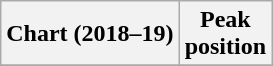<table class="wikitable plainrowheaders" style="text-align:center;">
<tr>
<th scope="col">Chart (2018–19)</th>
<th scope="col">Peak<br>position</th>
</tr>
<tr>
</tr>
</table>
